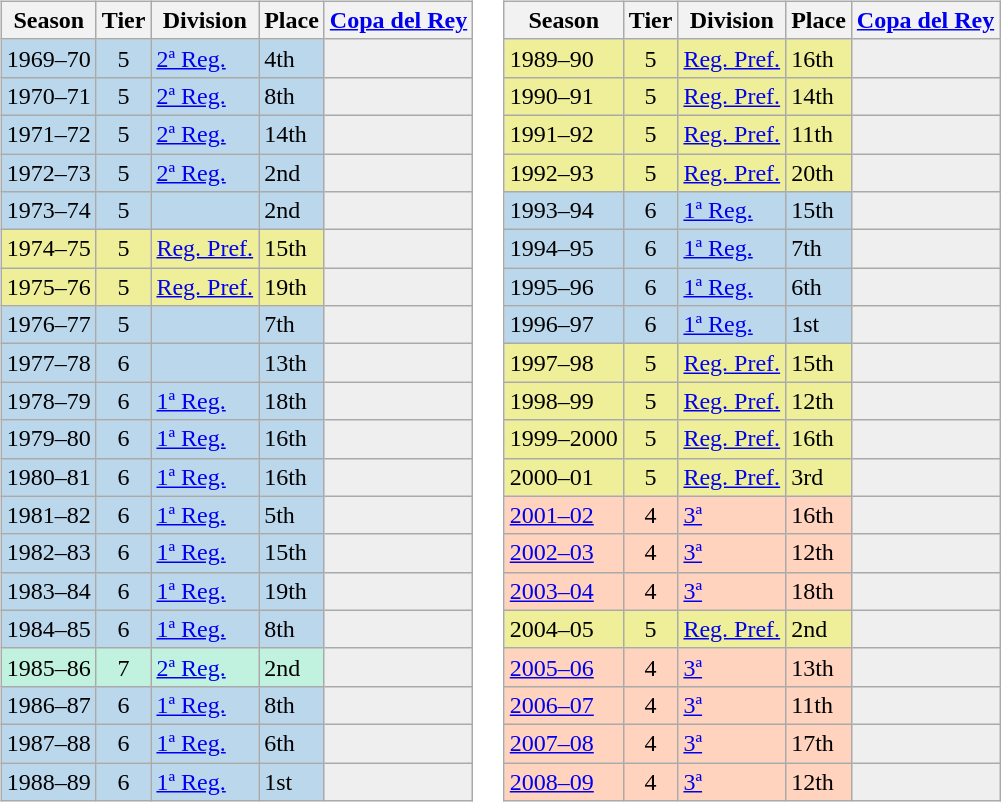<table>
<tr>
<td valign="top" width=0%><br><table class="wikitable">
<tr style="background:#f0f6fa;">
<th>Season</th>
<th>Tier</th>
<th>Division</th>
<th>Place</th>
<th><a href='#'>Copa del Rey</a></th>
</tr>
<tr>
<td style="background:#BBD7EC;">1969–70</td>
<td style="background:#BBD7EC;" align="center">5</td>
<td style="background:#BBD7EC;"><a href='#'>2ª Reg.</a></td>
<td style="background:#BBD7EC;">4th</td>
<th style="background:#efefef;"></th>
</tr>
<tr>
<td style="background:#BBD7EC;">1970–71</td>
<td style="background:#BBD7EC;" align="center">5</td>
<td style="background:#BBD7EC;"><a href='#'>2ª Reg.</a></td>
<td style="background:#BBD7EC;">8th</td>
<th style="background:#efefef;"></th>
</tr>
<tr>
<td style="background:#BBD7EC;">1971–72</td>
<td style="background:#BBD7EC;" align="center">5</td>
<td style="background:#BBD7EC;"><a href='#'>2ª Reg.</a></td>
<td style="background:#BBD7EC;">14th</td>
<th style="background:#efefef;"></th>
</tr>
<tr>
<td style="background:#BBD7EC;">1972–73</td>
<td style="background:#BBD7EC;" align="center">5</td>
<td style="background:#BBD7EC;"><a href='#'>2ª Reg.</a></td>
<td style="background:#BBD7EC;">2nd</td>
<th style="background:#efefef;"></th>
</tr>
<tr>
<td style="background:#BBD7EC;">1973–74</td>
<td style="background:#BBD7EC;" align="center">5</td>
<td style="background:#BBD7EC;"></td>
<td style="background:#BBD7EC;">2nd</td>
<th style="background:#efefef;"></th>
</tr>
<tr>
<td style="background:#EFEF99;">1974–75</td>
<td style="background:#EFEF99;" align="center">5</td>
<td style="background:#EFEF99;"><a href='#'>Reg. Pref.</a></td>
<td style="background:#EFEF99;">15th</td>
<th style="background:#efefef;"></th>
</tr>
<tr>
<td style="background:#EFEF99;">1975–76</td>
<td style="background:#EFEF99;" align="center">5</td>
<td style="background:#EFEF99;"><a href='#'>Reg. Pref.</a></td>
<td style="background:#EFEF99;">19th</td>
<th style="background:#efefef;"></th>
</tr>
<tr>
<td style="background:#BBD7EC;">1976–77</td>
<td style="background:#BBD7EC;" align="center">5</td>
<td style="background:#BBD7EC;"></td>
<td style="background:#BBD7EC;">7th</td>
<th style="background:#efefef;"></th>
</tr>
<tr>
<td style="background:#BBD7EC;">1977–78</td>
<td style="background:#BBD7EC;" align="center">6</td>
<td style="background:#BBD7EC;"></td>
<td style="background:#BBD7EC;">13th</td>
<th style="background:#efefef;"></th>
</tr>
<tr>
<td style="background:#BBD7EC;">1978–79</td>
<td style="background:#BBD7EC;" align="center">6</td>
<td style="background:#BBD7EC;"><a href='#'>1ª Reg.</a></td>
<td style="background:#BBD7EC;">18th</td>
<th style="background:#efefef;"></th>
</tr>
<tr>
<td style="background:#BBD7EC;">1979–80</td>
<td style="background:#BBD7EC;" align="center">6</td>
<td style="background:#BBD7EC;"><a href='#'>1ª Reg.</a></td>
<td style="background:#BBD7EC;">16th</td>
<th style="background:#efefef;"></th>
</tr>
<tr>
<td style="background:#BBD7EC;">1980–81</td>
<td style="background:#BBD7EC;" align="center">6</td>
<td style="background:#BBD7EC;"><a href='#'>1ª Reg.</a></td>
<td style="background:#BBD7EC;">16th</td>
<th style="background:#efefef;"></th>
</tr>
<tr>
<td style="background:#BBD7EC;">1981–82</td>
<td style="background:#BBD7EC;" align="center">6</td>
<td style="background:#BBD7EC;"><a href='#'>1ª Reg.</a></td>
<td style="background:#BBD7EC;">5th</td>
<th style="background:#efefef;"></th>
</tr>
<tr>
<td style="background:#BBD7EC;">1982–83</td>
<td style="background:#BBD7EC;" align="center">6</td>
<td style="background:#BBD7EC;"><a href='#'>1ª Reg.</a></td>
<td style="background:#BBD7EC;">15th</td>
<th style="background:#efefef;"></th>
</tr>
<tr>
<td style="background:#BBD7EC;">1983–84</td>
<td style="background:#BBD7EC;" align="center">6</td>
<td style="background:#BBD7EC;"><a href='#'>1ª Reg.</a></td>
<td style="background:#BBD7EC;">19th</td>
<th style="background:#efefef;"></th>
</tr>
<tr>
<td style="background:#BBD7EC;">1984–85</td>
<td style="background:#BBD7EC;" align="center">6</td>
<td style="background:#BBD7EC;"><a href='#'>1ª Reg.</a></td>
<td style="background:#BBD7EC;">8th</td>
<th style="background:#efefef;"></th>
</tr>
<tr>
<td style="background:#C0F2DF;">1985–86</td>
<td style="background:#C0F2DF;" align="center">7</td>
<td style="background:#C0F2DF;"><a href='#'>2ª Reg.</a></td>
<td style="background:#C0F2DF;">2nd</td>
<th style="background:#efefef;"></th>
</tr>
<tr>
<td style="background:#BBD7EC;">1986–87</td>
<td style="background:#BBD7EC;" align="center">6</td>
<td style="background:#BBD7EC;"><a href='#'>1ª Reg.</a></td>
<td style="background:#BBD7EC;">8th</td>
<th style="background:#efefef;"></th>
</tr>
<tr>
<td style="background:#BBD7EC;">1987–88</td>
<td style="background:#BBD7EC;" align="center">6</td>
<td style="background:#BBD7EC;"><a href='#'>1ª Reg.</a></td>
<td style="background:#BBD7EC;">6th</td>
<th style="background:#efefef;"></th>
</tr>
<tr>
<td style="background:#BBD7EC;">1988–89</td>
<td style="background:#BBD7EC;" align="center">6</td>
<td style="background:#BBD7EC;"><a href='#'>1ª Reg.</a></td>
<td style="background:#BBD7EC;">1st</td>
<th style="background:#efefef;"></th>
</tr>
</table>
</td>
<td valign="top" width=0%><br><table class="wikitable">
<tr style="background:#f0f6fa;">
<th>Season</th>
<th>Tier</th>
<th>Division</th>
<th>Place</th>
<th><a href='#'>Copa del Rey</a></th>
</tr>
<tr>
<td style="background:#EFEF99;">1989–90</td>
<td style="background:#EFEF99;" align="center">5</td>
<td style="background:#EFEF99;"><a href='#'>Reg. Pref.</a></td>
<td style="background:#EFEF99;">16th</td>
<th style="background:#efefef;"></th>
</tr>
<tr>
<td style="background:#EFEF99;">1990–91</td>
<td style="background:#EFEF99;" align="center">5</td>
<td style="background:#EFEF99;"><a href='#'>Reg. Pref.</a></td>
<td style="background:#EFEF99;">14th</td>
<th style="background:#efefef;"></th>
</tr>
<tr>
<td style="background:#EFEF99;">1991–92</td>
<td style="background:#EFEF99;" align="center">5</td>
<td style="background:#EFEF99;"><a href='#'>Reg. Pref.</a></td>
<td style="background:#EFEF99;">11th</td>
<th style="background:#efefef;"></th>
</tr>
<tr>
<td style="background:#EFEF99;">1992–93</td>
<td style="background:#EFEF99;" align="center">5</td>
<td style="background:#EFEF99;"><a href='#'>Reg. Pref.</a></td>
<td style="background:#EFEF99;">20th</td>
<th style="background:#efefef;"></th>
</tr>
<tr>
<td style="background:#BBD7EC;">1993–94</td>
<td style="background:#BBD7EC;" align="center">6</td>
<td style="background:#BBD7EC;"><a href='#'>1ª Reg.</a></td>
<td style="background:#BBD7EC;">15th</td>
<td style="background:#efefef;"></td>
</tr>
<tr>
<td style="background:#BBD7EC;">1994–95</td>
<td style="background:#BBD7EC;" align="center">6</td>
<td style="background:#BBD7EC;"><a href='#'>1ª Reg.</a></td>
<td style="background:#BBD7EC;">7th</td>
<td style="background:#efefef;"></td>
</tr>
<tr>
<td style="background:#BBD7EC;">1995–96</td>
<td style="background:#BBD7EC;" align="center">6</td>
<td style="background:#BBD7EC;"><a href='#'>1ª Reg.</a></td>
<td style="background:#BBD7EC;">6th</td>
<td style="background:#efefef;"></td>
</tr>
<tr>
<td style="background:#BBD7EC;">1996–97</td>
<td style="background:#BBD7EC;" align="center">6</td>
<td style="background:#BBD7EC;"><a href='#'>1ª Reg.</a></td>
<td style="background:#BBD7EC;">1st</td>
<td style="background:#efefef;"></td>
</tr>
<tr>
<td style="background:#EFEF99;">1997–98</td>
<td style="background:#EFEF99;" align="center">5</td>
<td style="background:#EFEF99;"><a href='#'>Reg. Pref.</a></td>
<td style="background:#EFEF99;">15th</td>
<th style="background:#efefef;"></th>
</tr>
<tr>
<td style="background:#EFEF99;">1998–99</td>
<td style="background:#EFEF99;" align="center">5</td>
<td style="background:#EFEF99;"><a href='#'>Reg. Pref.</a></td>
<td style="background:#EFEF99;">12th</td>
<th style="background:#efefef;"></th>
</tr>
<tr>
<td style="background:#EFEF99;">1999–2000</td>
<td style="background:#EFEF99;" align="center">5</td>
<td style="background:#EFEF99;"><a href='#'>Reg. Pref.</a></td>
<td style="background:#EFEF99;">16th</td>
<th style="background:#efefef;"></th>
</tr>
<tr>
<td style="background:#EFEF99;">2000–01</td>
<td style="background:#EFEF99;" align="center">5</td>
<td style="background:#EFEF99;"><a href='#'>Reg. Pref.</a></td>
<td style="background:#EFEF99;">3rd</td>
<th style="background:#efefef;"></th>
</tr>
<tr>
<td style="background:#FFD3BD;"><a href='#'>2001–02</a></td>
<td style="background:#FFD3BD;" align="center">4</td>
<td style="background:#FFD3BD;"><a href='#'>3ª</a></td>
<td style="background:#FFD3BD;">16th</td>
<th style="background:#efefef;"></th>
</tr>
<tr>
<td style="background:#FFD3BD;"><a href='#'>2002–03</a></td>
<td style="background:#FFD3BD;" align="center">4</td>
<td style="background:#FFD3BD;"><a href='#'>3ª</a></td>
<td style="background:#FFD3BD;">12th</td>
<th style="background:#efefef;"></th>
</tr>
<tr>
<td style="background:#FFD3BD;"><a href='#'>2003–04</a></td>
<td style="background:#FFD3BD;" align="center">4</td>
<td style="background:#FFD3BD;"><a href='#'>3ª</a></td>
<td style="background:#FFD3BD;">18th</td>
<th style="background:#efefef;"></th>
</tr>
<tr>
<td style="background:#EFEF99;">2004–05</td>
<td style="background:#EFEF99;" align="center">5</td>
<td style="background:#EFEF99;"><a href='#'>Reg. Pref.</a></td>
<td style="background:#EFEF99;">2nd</td>
<th style="background:#efefef;"></th>
</tr>
<tr>
<td style="background:#FFD3BD;"><a href='#'>2005–06</a></td>
<td style="background:#FFD3BD;" align="center">4</td>
<td style="background:#FFD3BD;"><a href='#'>3ª</a></td>
<td style="background:#FFD3BD;">13th</td>
<td style="background:#efefef;"></td>
</tr>
<tr>
<td style="background:#FFD3BD;"><a href='#'>2006–07</a></td>
<td style="background:#FFD3BD;" align="center">4</td>
<td style="background:#FFD3BD;"><a href='#'>3ª</a></td>
<td style="background:#FFD3BD;">11th</td>
<th style="background:#efefef;"></th>
</tr>
<tr>
<td style="background:#FFD3BD;"><a href='#'>2007–08</a></td>
<td style="background:#FFD3BD;" align="center">4</td>
<td style="background:#FFD3BD;"><a href='#'>3ª</a></td>
<td style="background:#FFD3BD;">17th</td>
<th style="background:#efefef;"></th>
</tr>
<tr>
<td style="background:#FFD3BD;"><a href='#'>2008–09</a></td>
<td style="background:#FFD3BD;" align="center">4</td>
<td style="background:#FFD3BD;"><a href='#'>3ª</a></td>
<td style="background:#FFD3BD;">12th</td>
<td style="background:#efefef;"></td>
</tr>
</table>
</td>
</tr>
</table>
